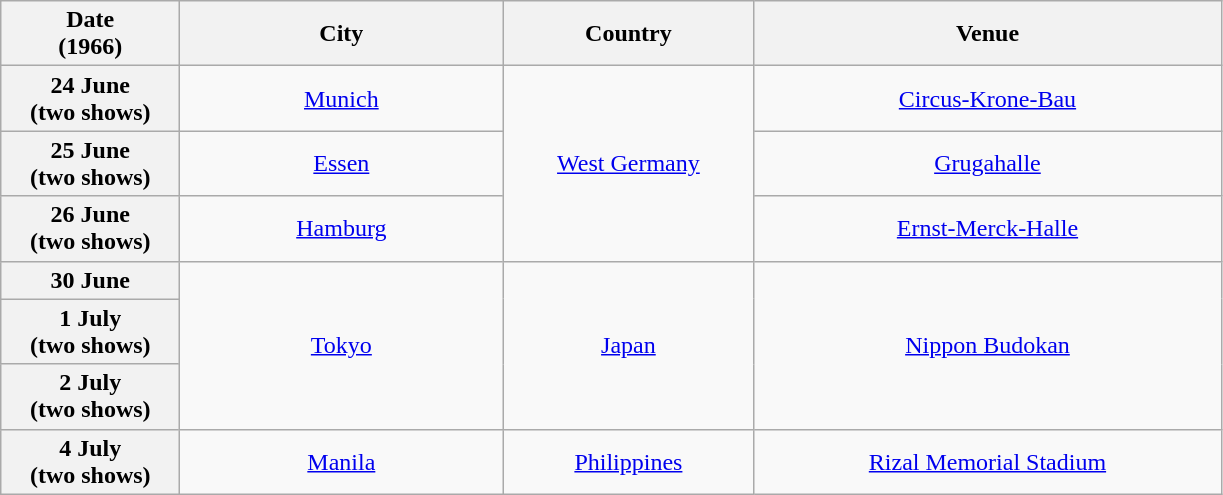<table class="wikitable plainrowheaders" style="text-align:center;">
<tr>
<th scope="col" style="width:7em;">Date<br>(1966)</th>
<th scope="col" style="width:13em;">City</th>
<th scope="col" style="width:10em;">Country</th>
<th scope="col" style="width:19em;">Venue</th>
</tr>
<tr>
<th scope="row" style="text-align: center;">24 June<br>(two shows)</th>
<td><a href='#'>Munich</a></td>
<td rowspan="3"><a href='#'>West Germany</a></td>
<td><a href='#'>Circus-Krone-Bau</a></td>
</tr>
<tr>
<th scope="row" style="text-align: center;">25 June<br>(two shows)</th>
<td><a href='#'>Essen</a></td>
<td><a href='#'>Grugahalle</a></td>
</tr>
<tr>
<th scope="row" style="text-align: center;">26 June<br>(two shows)</th>
<td><a href='#'>Hamburg</a></td>
<td><a href='#'>Ernst-Merck-Halle</a></td>
</tr>
<tr>
<th scope="row" style="text-align: center;">30 June</th>
<td rowspan="3"><a href='#'>Tokyo</a></td>
<td rowspan="3"><a href='#'>Japan</a></td>
<td rowspan="3"><a href='#'>Nippon Budokan</a></td>
</tr>
<tr>
<th scope="row" style="text-align: center;">1 July<br>(two shows)</th>
</tr>
<tr>
<th scope="row" style="text-align: center;">2 July<br>(two shows)</th>
</tr>
<tr>
<th scope="row" style="text-align: center;">4 July<br>(two shows)</th>
<td><a href='#'>Manila</a></td>
<td><a href='#'>Philippines</a></td>
<td><a href='#'>Rizal Memorial Stadium</a></td>
</tr>
</table>
